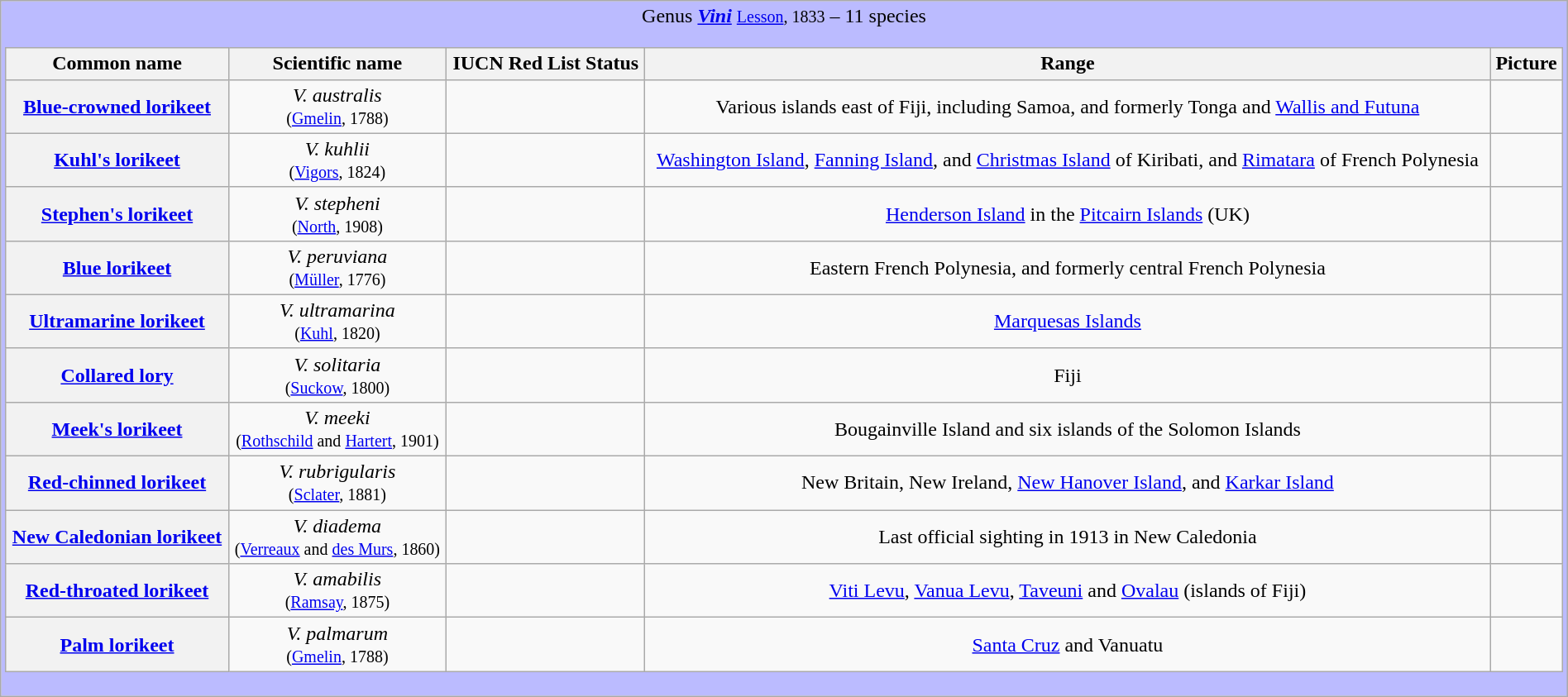<table class="wikitable" style="width:100%;text-align:center">
<tr>
<td colspan="100%" align="center" bgcolor="#BBBBFF">Genus <strong><em><a href='#'>Vini</a></em></strong> <small><a href='#'>Lesson</a>, 1833</small> – 11 species<br><table class="wikitable sortable" style="width:100%;text-align:center">
<tr>
<th scope="col">Common name</th>
<th scope="col">Scientific name</th>
<th scope="col">IUCN Red List Status</th>
<th scope="col" class="unsortable">Range</th>
<th scope="col" class="unsortable">Picture</th>
</tr>
<tr>
<th scope="row"><a href='#'>Blue-crowned lorikeet</a></th>
<td><em>V. australis</em> <br><small>(<a href='#'>Gmelin</a>, 1788)</small></td>
<td></td>
<td>Various islands east of Fiji, including Samoa, and formerly Tonga and <a href='#'>Wallis and Futuna</a></td>
<td></td>
</tr>
<tr>
<th scope="row"><a href='#'>Kuhl's lorikeet</a></th>
<td><em>V. kuhlii</em> <br><small>(<a href='#'>Vigors</a>, 1824)</small></td>
<td></td>
<td><a href='#'>Washington Island</a>, <a href='#'>Fanning Island</a>, and <a href='#'>Christmas Island</a> of Kiribati, and <a href='#'>Rimatara</a> of French Polynesia</td>
<td></td>
</tr>
<tr>
<th scope="row"><a href='#'>Stephen's lorikeet</a></th>
<td><em>V. stepheni</em> <br><small>(<a href='#'>North</a>, 1908)</small></td>
<td></td>
<td><a href='#'>Henderson Island</a> in the <a href='#'>Pitcairn Islands</a> (UK)</td>
<td></td>
</tr>
<tr>
<th scope="row"><a href='#'>Blue lorikeet</a></th>
<td><em>V. peruviana</em> <br><small>(<a href='#'>Müller</a>, 1776)</small></td>
<td></td>
<td>Eastern French Polynesia, and formerly central French Polynesia</td>
<td></td>
</tr>
<tr>
<th scope="row"><a href='#'>Ultramarine lorikeet</a></th>
<td><em>V. ultramarina</em> <br><small>(<a href='#'>Kuhl</a>, 1820)</small></td>
<td></td>
<td><a href='#'>Marquesas Islands</a></td>
<td></td>
</tr>
<tr>
<th scope="row"><a href='#'>Collared lory</a></th>
<td><em>V. solitaria</em> <br><small>(<a href='#'>Suckow</a>, 1800)</small></td>
<td></td>
<td>Fiji</td>
<td></td>
</tr>
<tr>
<th scope="row"><a href='#'>Meek's lorikeet</a></th>
<td><em>V. meeki</em> <br><small>(<a href='#'>Rothschild</a> and <a href='#'>Hartert</a>, 1901)</small></td>
<td></td>
<td>Bougainville Island and six islands of the Solomon Islands</td>
<td></td>
</tr>
<tr>
<th scope="row"><a href='#'>Red-chinned lorikeet</a></th>
<td><em>V. rubrigularis</em> <br><small>(<a href='#'>Sclater</a>, 1881)</small></td>
<td></td>
<td>New Britain, New Ireland, <a href='#'>New Hanover Island</a>, and <a href='#'>Karkar Island</a></td>
<td></td>
</tr>
<tr>
<th scope="row"><a href='#'>New Caledonian lorikeet</a></th>
<td><em>V. diadema</em> <br><small>(<a href='#'>Verreaux</a> and <a href='#'>des Murs</a>, 1860)</small></td>
<td></td>
<td>Last official sighting in 1913 in New Caledonia</td>
<td></td>
</tr>
<tr>
<th scope="row"><a href='#'>Red-throated lorikeet</a></th>
<td><em>V. amabilis</em> <br><small>(<a href='#'>Ramsay</a>, 1875)</small></td>
<td></td>
<td><a href='#'>Viti Levu</a>, <a href='#'>Vanua Levu</a>, <a href='#'>Taveuni</a> and <a href='#'>Ovalau</a> (islands of Fiji)</td>
<td></td>
</tr>
<tr>
<th scope="row"><a href='#'>Palm lorikeet</a></th>
<td><em>V. palmarum</em> <br><small>(<a href='#'>Gmelin</a>, 1788)</small></td>
<td></td>
<td><a href='#'>Santa Cruz</a> and Vanuatu</td>
<td></td>
</tr>
</table>
</td>
</tr>
</table>
